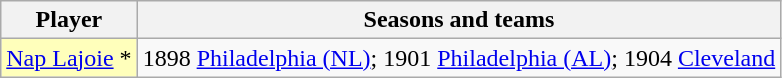<table class="wikitable">
<tr>
<th>Player</th>
<th>Seasons and teams</th>
</tr>
<tr>
<td style="background-color:#ffffbb"><a href='#'>Nap Lajoie</a> *</td>
<td>1898 <a href='#'>Philadelphia (NL)</a>; 1901 <a href='#'>Philadelphia (AL)</a>; 1904 <a href='#'>Cleveland</a></td>
</tr>
</table>
